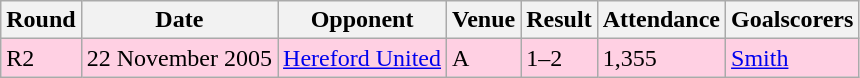<table class="wikitable">
<tr>
<th>Round</th>
<th>Date</th>
<th>Opponent</th>
<th>Venue</th>
<th>Result</th>
<th>Attendance</th>
<th>Goalscorers</th>
</tr>
<tr style="background-color: #ffd0e3;">
<td>R2</td>
<td>22 November 2005</td>
<td><a href='#'>Hereford United</a></td>
<td>A</td>
<td>1–2</td>
<td>1,355</td>
<td><a href='#'>Smith</a></td>
</tr>
</table>
